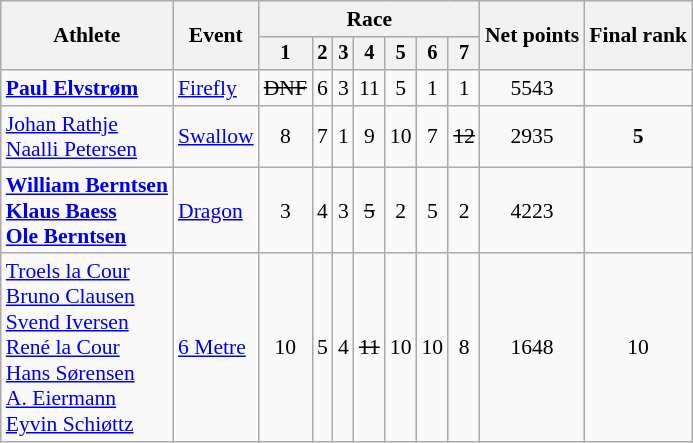<table class="wikitable" style="font-size:90%">
<tr>
<th rowspan="2">Athlete</th>
<th rowspan="2">Event</th>
<th colspan=7>Race</th>
<th rowspan=2>Net points</th>
<th rowspan=2>Final rank</th>
</tr>
<tr style="font-size:95%">
<th>1</th>
<th>2</th>
<th>3</th>
<th>4</th>
<th>5</th>
<th>6</th>
<th>7</th>
</tr>
<tr align=center>
<td align=left><strong><a href='#'>Paul Elvstrøm</a></strong></td>
<td align=left><a href='#'>Firefly</a></td>
<td><s>DNF</s></td>
<td>6</td>
<td>3</td>
<td>11</td>
<td>5</td>
<td>1</td>
<td>1</td>
<td>5543</td>
<td></td>
</tr>
<tr align=center>
<td align=left><a href='#'>Johan Rathje</a><br><a href='#'>Naalli Petersen</a></td>
<td align=left><a href='#'>Swallow</a></td>
<td>8</td>
<td>7</td>
<td>1</td>
<td>9</td>
<td>10</td>
<td>7</td>
<td><s>12</s></td>
<td>2935</td>
<td><strong>5</strong></td>
</tr>
<tr align=center>
<td align=left><strong><a href='#'>William Berntsen</a><br><a href='#'>Klaus Baess</a><br><a href='#'>Ole Berntsen</a></strong></td>
<td align=left><a href='#'>Dragon</a></td>
<td>3</td>
<td>4</td>
<td>3</td>
<td><s>5</s></td>
<td>2</td>
<td>5</td>
<td>2</td>
<td>4223</td>
<td></td>
</tr>
<tr align=center>
<td align=left><a href='#'>Troels la Cour</a><br><a href='#'>Bruno Clausen</a><br><a href='#'>Svend Iversen</a><br><a href='#'>René la Cour</a><br><a href='#'>Hans Sørensen</a><br><a href='#'>A. Eiermann</a><br><a href='#'>Eyvin Schiøttz</a></td>
<td align=left><a href='#'>6 Metre</a></td>
<td>10</td>
<td>5</td>
<td>4</td>
<td><s>11</s></td>
<td>10</td>
<td>10</td>
<td>8</td>
<td>1648</td>
<td>10</td>
</tr>
</table>
